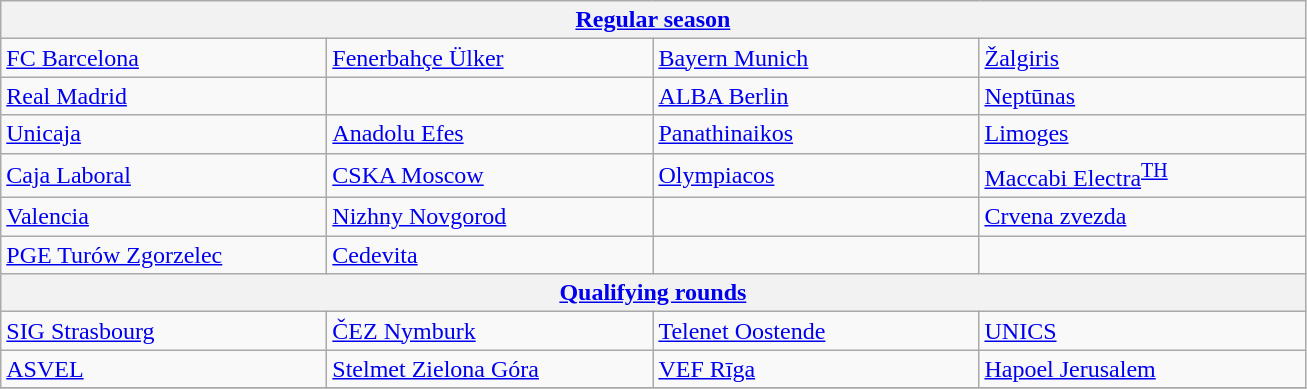<table class="wikitable">
<tr>
<th colspan=4><a href='#'>Regular season</a></th>
</tr>
<tr>
<td width=210> <a href='#'>FC Barcelona</a> </td>
<td width=210> <a href='#'>Fenerbahçe Ülker</a> </td>
<td width=210> <a href='#'>Bayern Munich</a> </td>
<td width=210> <a href='#'>Žalgiris</a> </td>
</tr>
<tr>
<td width=210> <a href='#'>Real Madrid</a> </td>
<td width=210></td>
<td width=210> <a href='#'>ALBA Berlin</a> </td>
<td width=210> <a href='#'>Neptūnas</a> </td>
</tr>
<tr>
<td width=210> <a href='#'>Unicaja</a> </td>
<td width=210> <a href='#'>Anadolu Efes</a> </td>
<td width=210> <a href='#'>Panathinaikos</a> </td>
<td width=210> <a href='#'>Limoges</a> </td>
</tr>
<tr>
<td width=210> <a href='#'>Caja Laboral</a> </td>
<td width=210> <a href='#'>CSKA Moscow</a> </td>
<td width=210> <a href='#'>Olympiacos</a> </td>
<td width=210> <a href='#'>Maccabi Electra</a><sup><a href='#'>TH</a></sup> </td>
</tr>
<tr>
<td width=210> <a href='#'>Valencia</a> </td>
<td width=210> <a href='#'>Nizhny Novgorod</a> </td>
<td width=210></td>
<td width=210> <a href='#'>Crvena zvezda</a> </td>
</tr>
<tr>
<td width=210> <a href='#'>PGE Turów Zgorzelec</a> </td>
<td width=210> <a href='#'>Cedevita</a> </td>
<td width=210></td>
<td></td>
</tr>
<tr>
<th colspan=4><a href='#'>Qualifying rounds</a></th>
</tr>
<tr>
<td width=210> <a href='#'>SIG Strasbourg</a> </td>
<td width=210> <a href='#'>ČEZ Nymburk</a> </td>
<td width=210> <a href='#'>Telenet Oostende</a> </td>
<td width=210> <a href='#'>UNICS</a> </td>
</tr>
<tr>
<td width=210> <a href='#'>ASVEL</a> </td>
<td width=210> <a href='#'>Stelmet Zielona Góra</a> </td>
<td width=210> <a href='#'>VEF Rīga</a> </td>
<td width=210> <a href='#'>Hapoel Jerusalem</a> </td>
</tr>
<tr>
</tr>
</table>
